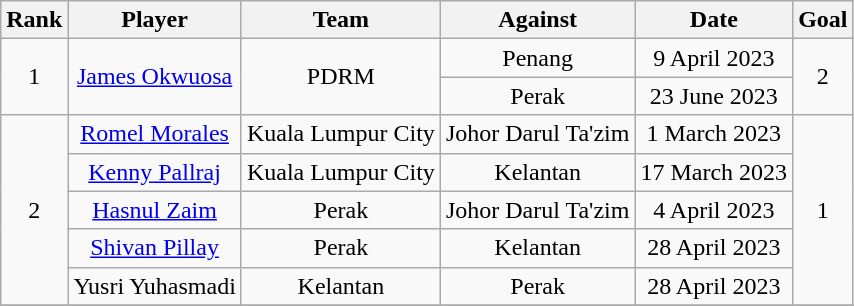<table class="wikitable" style="text-align:center">
<tr>
<th>Rank</th>
<th>Player</th>
<th>Team</th>
<th>Against</th>
<th>Date</th>
<th>Goal</th>
</tr>
<tr>
<td rowspan=2>1</td>
<td rowspan=2> <a href='#'>James Okwuosa</a></td>
<td rowspan=2>PDRM</td>
<td>Penang</td>
<td>9 April 2023</td>
<td rowspan=2>2</td>
</tr>
<tr>
<td>Perak</td>
<td>23 June 2023</td>
</tr>
<tr>
<td rowspan=5>2</td>
<td> <a href='#'>Romel Morales</a></td>
<td>Kuala Lumpur City</td>
<td>Johor Darul Ta'zim</td>
<td>1 March 2023</td>
<td rowspan=5>1</td>
</tr>
<tr>
<td> <a href='#'>Kenny Pallraj</a></td>
<td>Kuala Lumpur City</td>
<td>Kelantan</td>
<td>17 March 2023</td>
</tr>
<tr>
<td> <a href='#'>Hasnul Zaim</a></td>
<td>Perak</td>
<td>Johor Darul Ta'zim</td>
<td>4 April 2023</td>
</tr>
<tr>
<td> <a href='#'>Shivan Pillay</a></td>
<td>Perak</td>
<td>Kelantan</td>
<td>28 April 2023</td>
</tr>
<tr>
<td> Yusri Yuhasmadi</td>
<td>Kelantan</td>
<td>Perak</td>
<td>28 April 2023</td>
</tr>
<tr>
</tr>
</table>
